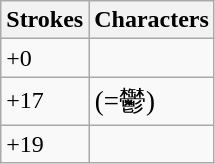<table class="wikitable">
<tr>
<th>Strokes</th>
<th>Characters</th>
</tr>
<tr>
<td>+0</td>
<td style="font-size: large;"></td>
</tr>
<tr>
<td>+17</td>
<td style="font-size: large;"> (=鬱)</td>
</tr>
<tr>
<td>+19</td>
<td style="font-size: large;"></td>
</tr>
</table>
